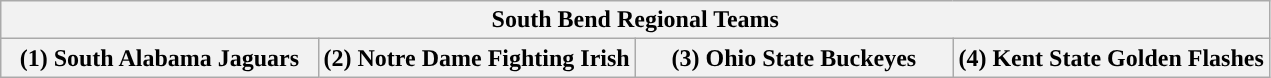<table class="wikitable">
<tr>
<th colspan=4>South Bend Regional Teams</th>
</tr>
<tr>
<th style="width: 25%; ">(1) South Alabama Jaguars</th>
<th style="width: 25%; ">(2) Notre Dame Fighting Irish</th>
<th style="width: 25%; ">(3) Ohio State Buckeyes</th>
<th style="width: 25%; ">(4) Kent State Golden Flashes</th>
</tr>
</table>
